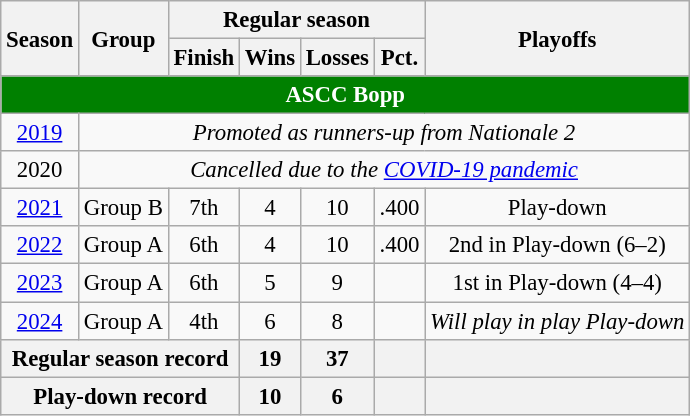<table class="wikitable" style="font-size:95%; text-align:center">
<tr>
<th rowspan="2">Season</th>
<th rowspan="2">Group</th>
<th colspan="4">Regular season</th>
<th rowspan="2">Playoffs</th>
</tr>
<tr>
<th>Finish</th>
<th>Wins</th>
<th>Losses</th>
<th>Pct.</th>
</tr>
<tr>
<td colspan="8" style="background:green; border:1.5px solid silevr; color:white;"><strong>ASCC Bopp</strong></td>
</tr>
<tr>
<td><a href='#'>2019</a></td>
<td colspan="6"><em>Promoted as runners-up from Nationale 2</em></td>
</tr>
<tr>
<td>2020</td>
<td colspan="6"><em>Cancelled due to the <a href='#'>COVID-19 pandemic</a></em></td>
</tr>
<tr>
<td><a href='#'>2021</a></td>
<td>Group B</td>
<td>7th</td>
<td>4</td>
<td>10</td>
<td>.400</td>
<td>Play-down</td>
</tr>
<tr>
<td><a href='#'>2022</a></td>
<td>Group A</td>
<td>6th</td>
<td>4</td>
<td>10</td>
<td>.400</td>
<td>2nd in Play-down (6–2)</td>
</tr>
<tr>
<td><a href='#'>2023</a></td>
<td>Group A</td>
<td>6th</td>
<td>5</td>
<td>9</td>
<td></td>
<td>1st in Play-down (4–4)</td>
</tr>
<tr>
<td><a href='#'>2024</a></td>
<td>Group A</td>
<td>4th</td>
<td>6</td>
<td>8</td>
<td></td>
<td align="left"><em>Will play in play Play-down</em></td>
</tr>
<tr>
<th colspan="3">Regular season record</th>
<th>19</th>
<th>37</th>
<th></th>
<th colspan="2"></th>
</tr>
<tr>
<th colspan="3">Play-down record</th>
<th>10</th>
<th>6</th>
<th></th>
<th colspan="2"></th>
</tr>
</table>
